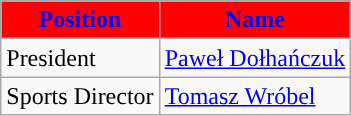<table class="wikitable">
<tr>
<th style="color:#0000FF; background:#FF0000">Position</th>
<th style="color:#0000FF; background:#FF0000">Name</th>
</tr>
<tr>
<td>President</td>
<td> <a href='#'>Paweł Dołhańczuk</a></td>
</tr>
<tr>
<td>Sports Director</td>
<td> <a href='#'>Tomasz Wróbel</a></td>
</tr>
</table>
